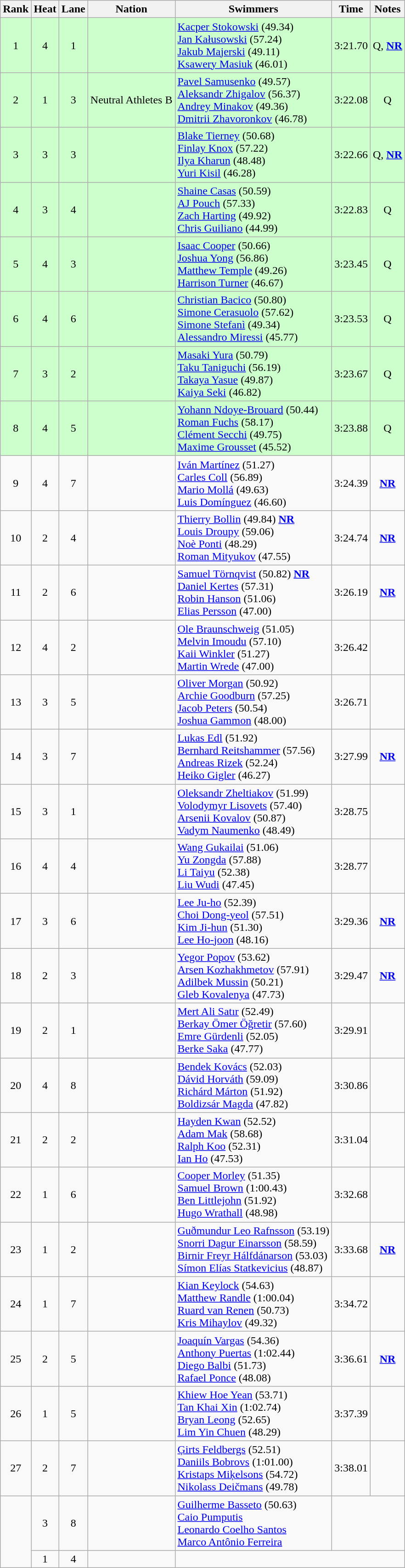<table class="wikitable sortable" style="text-align:center">
<tr>
<th>Rank</th>
<th>Heat</th>
<th>Lane</th>
<th>Nation</th>
<th>Swimmers</th>
<th>Time</th>
<th>Notes</th>
</tr>
<tr bgcolor=ccffcc>
<td>1</td>
<td>4</td>
<td>1</td>
<td align=left></td>
<td align=left><a href='#'>Kacper Stokowski</a> (49.34)<br><a href='#'>Jan Kałusowski</a> (57.24)<br><a href='#'>Jakub Majerski</a> (49.11)<br><a href='#'>Ksawery Masiuk</a> (46.01)</td>
<td>3:21.70</td>
<td>Q, <strong><a href='#'>NR</a></strong></td>
</tr>
<tr bgcolor=ccffcc>
<td>2</td>
<td>1</td>
<td>3</td>
<td align=left> Neutral Athletes B</td>
<td align=left><a href='#'>Pavel Samusenko</a> (49.57)<br><a href='#'>Aleksandr Zhigalov</a> (56.37)<br><a href='#'>Andrey Minakov</a> (49.36)<br><a href='#'>Dmitrii Zhavoronkov</a> (46.78)</td>
<td>3:22.08</td>
<td>Q</td>
</tr>
<tr bgcolor=ccffcc>
<td>3</td>
<td>3</td>
<td>3</td>
<td align=left></td>
<td align=left><a href='#'>Blake Tierney</a> (50.68)<br><a href='#'>Finlay Knox</a> (57.22)<br><a href='#'>Ilya Kharun</a> (48.48)<br><a href='#'>Yuri Kisil</a> (46.28)</td>
<td>3:22.66</td>
<td>Q, <strong><a href='#'>NR</a></strong></td>
</tr>
<tr bgcolor=ccffcc>
<td>4</td>
<td>3</td>
<td>4</td>
<td align=left></td>
<td align=left><a href='#'>Shaine Casas</a> (50.59)<br><a href='#'>AJ Pouch</a> (57.33)<br><a href='#'>Zach Harting</a> (49.92)<br><a href='#'>Chris Guiliano</a> (44.99)</td>
<td>3:22.83</td>
<td>Q</td>
</tr>
<tr bgcolor=ccffcc>
<td>5</td>
<td>4</td>
<td>3</td>
<td align=left></td>
<td align=left><a href='#'>Isaac Cooper</a> (50.66)<br><a href='#'>Joshua Yong</a> (56.86)<br><a href='#'>Matthew Temple</a> (49.26)<br><a href='#'>Harrison Turner</a> (46.67)</td>
<td>3:23.45</td>
<td>Q</td>
</tr>
<tr bgcolor=ccffcc>
<td>6</td>
<td>4</td>
<td>6</td>
<td align=left></td>
<td align=left><a href='#'>Christian Bacico</a> (50.80)<br><a href='#'>Simone Cerasuolo</a> (57.62)<br><a href='#'>Simone Stefanì</a> (49.34)<br><a href='#'>Alessandro Miressi</a> (45.77)</td>
<td>3:23.53</td>
<td>Q</td>
</tr>
<tr bgcolor=ccffcc>
<td>7</td>
<td>3</td>
<td>2</td>
<td align=left></td>
<td align=left><a href='#'>Masaki Yura</a> (50.79)<br><a href='#'>Taku Taniguchi</a> (56.19)<br><a href='#'>Takaya Yasue</a> (49.87)<br><a href='#'>Kaiya Seki</a> (46.82)</td>
<td>3:23.67</td>
<td>Q</td>
</tr>
<tr bgcolor=ccffcc>
<td>8</td>
<td>4</td>
<td>5</td>
<td align=left></td>
<td align=left><a href='#'>Yohann Ndoye-Brouard</a> (50.44)<br><a href='#'>Roman Fuchs</a> (58.17)<br><a href='#'>Clément Secchi</a> (49.75)<br><a href='#'>Maxime Grousset</a> (45.52)</td>
<td>3:23.88</td>
<td>Q</td>
</tr>
<tr>
<td>9</td>
<td>4</td>
<td>7</td>
<td align=left></td>
<td align=left><a href='#'>Iván Martínez</a> (51.27)<br><a href='#'>Carles Coll</a> (56.89)<br><a href='#'>Mario Mollá</a> (49.63)<br><a href='#'>Luis Domínguez</a> (46.60)</td>
<td>3:24.39</td>
<td><strong><a href='#'>NR</a></strong></td>
</tr>
<tr>
<td>10</td>
<td>2</td>
<td>4</td>
<td align=left></td>
<td align=left><a href='#'>Thierry Bollin</a> (49.84) <strong><a href='#'>NR</a></strong><br><a href='#'>Louis Droupy</a> (59.06)<br><a href='#'>Noè Ponti</a> (48.29)<br><a href='#'>Roman Mityukov</a> (47.55)</td>
<td>3:24.74</td>
<td><strong><a href='#'>NR</a></strong></td>
</tr>
<tr>
<td>11</td>
<td>2</td>
<td>6</td>
<td align=left></td>
<td align=left><a href='#'>Samuel Törnqvist</a> (50.82) <strong><a href='#'>NR</a></strong><br><a href='#'>Daniel Kertes</a> (57.31)<br><a href='#'>Robin Hanson</a> (51.06)<br><a href='#'>Elias Persson</a> (47.00)</td>
<td>3:26.19</td>
<td><strong><a href='#'>NR</a></strong></td>
</tr>
<tr>
<td>12</td>
<td>4</td>
<td>2</td>
<td align=left></td>
<td align=left><a href='#'>Ole Braunschweig</a> (51.05)<br><a href='#'>Melvin Imoudu</a> (57.10)<br><a href='#'>Kaii Winkler</a> (51.27)<br><a href='#'>Martin Wrede</a> (47.00)</td>
<td>3:26.42</td>
<td></td>
</tr>
<tr>
<td>13</td>
<td>3</td>
<td>5</td>
<td align=left></td>
<td align=left><a href='#'>Oliver Morgan</a> (50.92)<br><a href='#'>Archie Goodburn</a> (57.25)<br><a href='#'>Jacob Peters</a> (50.54)<br><a href='#'>Joshua Gammon</a> (48.00)</td>
<td>3:26.71</td>
<td></td>
</tr>
<tr>
<td>14</td>
<td>3</td>
<td>7</td>
<td align=left></td>
<td align=left><a href='#'>Lukas Edl</a> (51.92)<br><a href='#'>Bernhard Reitshammer</a> (57.56)<br><a href='#'>Andreas Rizek</a> (52.24)<br><a href='#'>Heiko Gigler</a> (46.27)</td>
<td>3:27.99</td>
<td><strong><a href='#'>NR</a></strong></td>
</tr>
<tr>
<td>15</td>
<td>3</td>
<td>1</td>
<td align=left></td>
<td align=left><a href='#'>Oleksandr Zheltiakov</a> (51.99)<br><a href='#'>Volodymyr Lisovets</a> (57.40)<br><a href='#'>Arsenii Kovalov</a> (50.87)<br><a href='#'>Vadym Naumenko</a> (48.49)</td>
<td>3:28.75</td>
<td></td>
</tr>
<tr>
<td>16</td>
<td>4</td>
<td>4</td>
<td align=left></td>
<td align=left><a href='#'>Wang Gukailai</a> (51.06)<br><a href='#'>Yu Zongda</a>  (57.88)<br><a href='#'>Li Taiyu</a> (52.38)<br><a href='#'>Liu Wudi</a> (47.45)</td>
<td>3:28.77</td>
<td></td>
</tr>
<tr>
<td>17</td>
<td>3</td>
<td>6</td>
<td align=left></td>
<td align=left><a href='#'>Lee Ju-ho</a> (52.39)<br><a href='#'>Choi Dong-yeol</a> (57.51)<br><a href='#'>Kim Ji-hun</a> (51.30)<br><a href='#'>Lee Ho-joon</a> (48.16)</td>
<td>3:29.36</td>
<td><strong><a href='#'>NR</a></strong></td>
</tr>
<tr>
<td>18</td>
<td>2</td>
<td>3</td>
<td align=left></td>
<td align=left><a href='#'>Yegor Popov</a> (53.62)<br><a href='#'>Arsen Kozhakhmetov</a> (57.91)<br><a href='#'>Adilbek Mussin</a> (50.21)<br><a href='#'>Gleb Kovalenya</a> (47.73)</td>
<td>3:29.47</td>
<td><strong><a href='#'>NR</a></strong></td>
</tr>
<tr>
<td>19</td>
<td>2</td>
<td>1</td>
<td align=left></td>
<td align=left><a href='#'>Mert Ali Satır</a> (52.49)<br><a href='#'>Berkay Ömer Öğretir</a> (57.60)<br><a href='#'>Emre Gürdenli</a> (52.05)<br><a href='#'>Berke Saka</a> (47.77)</td>
<td>3:29.91</td>
<td></td>
</tr>
<tr>
<td>20</td>
<td>4</td>
<td>8</td>
<td align=left></td>
<td align=left><a href='#'>Bendek Kovács</a> (52.03)<br><a href='#'>Dávid Horváth</a> (59.09)<br><a href='#'>Richárd Márton</a> (51.92)<br><a href='#'>Boldizsár Magda</a> (47.82)</td>
<td>3:30.86</td>
<td></td>
</tr>
<tr>
<td>21</td>
<td>2</td>
<td>2</td>
<td align=left></td>
<td align=left><a href='#'>Hayden Kwan</a> (52.52)<br><a href='#'>Adam Mak</a> (58.68)<br><a href='#'>Ralph Koo</a> (52.31)<br><a href='#'>Ian Ho</a> (47.53)</td>
<td>3:31.04</td>
<td></td>
</tr>
<tr>
<td>22</td>
<td>1</td>
<td>6</td>
<td align=left></td>
<td align=left><a href='#'>Cooper Morley</a> (51.35)<br><a href='#'>Samuel Brown</a> (1:00.43)<br><a href='#'>Ben Littlejohn</a> (51.92)<br><a href='#'>Hugo Wrathall</a> (48.98)</td>
<td>3:32.68</td>
<td></td>
</tr>
<tr>
<td>23</td>
<td>1</td>
<td>2</td>
<td align=left></td>
<td align=left><a href='#'>Guðmundur Leo Rafnsson</a> (53.19)<br><a href='#'>Snorri Dagur Einarsson</a> (58.59)<br><a href='#'>Birnir Freyr Hálfdánarson</a> (53.03)<br><a href='#'>Símon Elías Statkevicius</a> (48.87)</td>
<td>3:33.68</td>
<td><strong><a href='#'>NR</a></strong></td>
</tr>
<tr>
<td>24</td>
<td>1</td>
<td>7</td>
<td align=left></td>
<td align=left><a href='#'>Kian Keylock</a> (54.63)<br><a href='#'>Matthew Randle</a> (1:00.04)<br><a href='#'>Ruard van Renen</a> (50.73)<br><a href='#'>Kris Mihaylov</a> (49.32)</td>
<td>3:34.72</td>
<td></td>
</tr>
<tr>
<td>25</td>
<td>2</td>
<td>5</td>
<td align=left></td>
<td align=left><a href='#'>Joaquín Vargas</a> (54.36)<br><a href='#'>Anthony Puertas</a> (1:02.44)<br><a href='#'>Diego Balbi</a> (51.73)<br><a href='#'>Rafael Ponce</a> (48.08)</td>
<td>3:36.61</td>
<td><strong><a href='#'>NR</a></strong></td>
</tr>
<tr>
<td>26</td>
<td>1</td>
<td>5</td>
<td align=left></td>
<td align=left><a href='#'>Khiew Hoe Yean</a> (53.71)<br><a href='#'>Tan Khai Xin</a> (1:02.74)<br><a href='#'>Bryan Leong</a> (52.65)<br><a href='#'>Lim Yin Chuen</a> (48.29)</td>
<td>3:37.39</td>
<td></td>
</tr>
<tr>
<td>27</td>
<td>2</td>
<td>7</td>
<td align=left></td>
<td align=left><a href='#'>Ģirts Feldbergs</a> (52.51)<br><a href='#'>Daniils Bobrovs</a> (1:01.00)<br><a href='#'>Kristaps Miķelsons</a> (54.72)<br><a href='#'>Nikolass Deičmans</a> (49.78)</td>
<td>3:38.01</td>
<td></td>
</tr>
<tr>
<td rowspan=2></td>
<td>3</td>
<td>8</td>
<td align=left></td>
<td align=left><a href='#'>Guilherme Basseto</a> (50.63)<br><a href='#'>Caio Pumputis</a><br><a href='#'>Leonardo Coelho Santos</a><br><a href='#'>Marco Antônio Ferreira</a></td>
<td colspan=2></td>
</tr>
<tr>
<td>1</td>
<td>4</td>
<td align=left></td>
<td colspan=3></td>
</tr>
</table>
